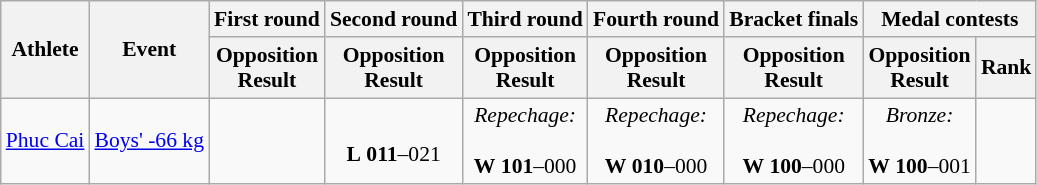<table class="wikitable" style="font-size:90%; text-align:center;">
<tr>
<th rowspan="2">Athlete</th>
<th rowspan="2">Event</th>
<th>First round</th>
<th>Second round</th>
<th>Third round</th>
<th>Fourth round</th>
<th>Bracket finals</th>
<th colspan="2">Medal contests</th>
</tr>
<tr>
<th>Opposition<br>Result</th>
<th>Opposition<br>Result</th>
<th>Opposition<br>Result</th>
<th>Opposition<br>Result</th>
<th>Opposition<br>Result</th>
<th>Opposition<br>Result</th>
<th>Rank</th>
</tr>
<tr>
<td><a href='#'>Phuc Cai</a></td>
<td><a href='#'>Boys' -66 kg</a></td>
<td></td>
<td><br><strong>L</strong> <strong>011</strong>–021</td>
<td><em>Repechage:</em><br><br><strong>W</strong> <strong>101</strong>–000</td>
<td><em>Repechage:</em><br><br><strong>W</strong> <strong>010</strong>–000</td>
<td><em>Repechage:</em><br><br><strong>W</strong> <strong>100</strong>–000</td>
<td><em>Bronze:</em><br><br><strong>W</strong> <strong>100</strong>–001</td>
<td></td>
</tr>
</table>
